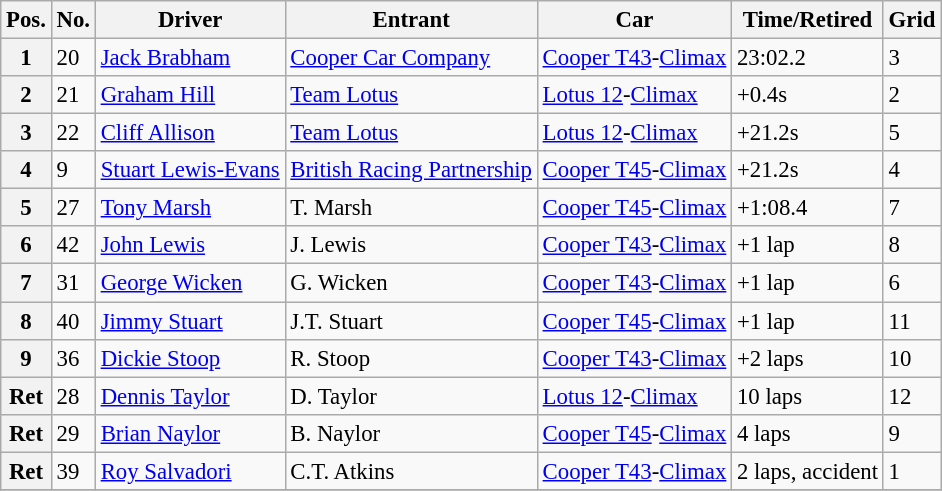<table class="wikitable sortable" style="font-size: 95%;">
<tr>
<th>Pos.</th>
<th>No.</th>
<th>Driver</th>
<th>Entrant</th>
<th>Car</th>
<th>Time/Retired</th>
<th>Grid</th>
</tr>
<tr>
<th>1</th>
<td>20</td>
<td> <a href='#'>Jack Brabham</a></td>
<td><a href='#'>Cooper Car Company</a></td>
<td><a href='#'>Cooper T43</a>-<a href='#'>Climax</a></td>
<td>23:02.2</td>
<td>3</td>
</tr>
<tr>
<th>2</th>
<td>21</td>
<td> <a href='#'>Graham Hill</a></td>
<td><a href='#'>Team Lotus</a></td>
<td><a href='#'>Lotus 12</a>-<a href='#'>Climax</a></td>
<td>+0.4s</td>
<td>2</td>
</tr>
<tr>
<th>3</th>
<td>22</td>
<td> <a href='#'>Cliff Allison</a></td>
<td><a href='#'>Team Lotus</a></td>
<td><a href='#'>Lotus 12</a>-<a href='#'>Climax</a></td>
<td>+21.2s</td>
<td>5</td>
</tr>
<tr>
<th>4</th>
<td>9</td>
<td> <a href='#'>Stuart Lewis-Evans</a></td>
<td><a href='#'>British Racing Partnership</a></td>
<td><a href='#'>Cooper T45</a>-<a href='#'>Climax</a></td>
<td>+21.2s</td>
<td>4</td>
</tr>
<tr>
<th>5</th>
<td>27</td>
<td> <a href='#'>Tony Marsh</a></td>
<td>T. Marsh</td>
<td><a href='#'>Cooper T45</a>-<a href='#'>Climax</a></td>
<td>+1:08.4</td>
<td>7</td>
</tr>
<tr>
<th>6</th>
<td>42</td>
<td> <a href='#'>John Lewis</a></td>
<td>J. Lewis</td>
<td><a href='#'>Cooper T43</a>-<a href='#'>Climax</a></td>
<td>+1 lap</td>
<td>8</td>
</tr>
<tr>
<th>7</th>
<td>31</td>
<td> <a href='#'>George Wicken</a></td>
<td>G. Wicken</td>
<td><a href='#'>Cooper T43</a>-<a href='#'>Climax</a></td>
<td>+1 lap</td>
<td>6</td>
</tr>
<tr>
<th>8</th>
<td>40</td>
<td> <a href='#'>Jimmy Stuart</a></td>
<td>J.T. Stuart</td>
<td><a href='#'>Cooper T45</a>-<a href='#'>Climax</a></td>
<td>+1 lap</td>
<td>11</td>
</tr>
<tr>
<th>9</th>
<td>36</td>
<td> <a href='#'>Dickie Stoop</a></td>
<td>R. Stoop</td>
<td><a href='#'>Cooper T43</a>-<a href='#'>Climax</a></td>
<td>+2 laps</td>
<td>10</td>
</tr>
<tr>
<th>Ret</th>
<td>28</td>
<td> <a href='#'>Dennis Taylor</a></td>
<td>D. Taylor</td>
<td><a href='#'>Lotus 12</a>-<a href='#'>Climax</a></td>
<td>10 laps</td>
<td>12</td>
</tr>
<tr>
<th>Ret</th>
<td>29</td>
<td> <a href='#'>Brian Naylor</a></td>
<td>B. Naylor</td>
<td><a href='#'>Cooper T45</a>-<a href='#'>Climax</a></td>
<td>4 laps</td>
<td>9</td>
</tr>
<tr>
<th>Ret</th>
<td>39</td>
<td> <a href='#'>Roy Salvadori</a></td>
<td>C.T. Atkins</td>
<td><a href='#'>Cooper T43</a>-<a href='#'>Climax</a></td>
<td>2 laps, accident</td>
<td>1</td>
</tr>
<tr>
</tr>
</table>
